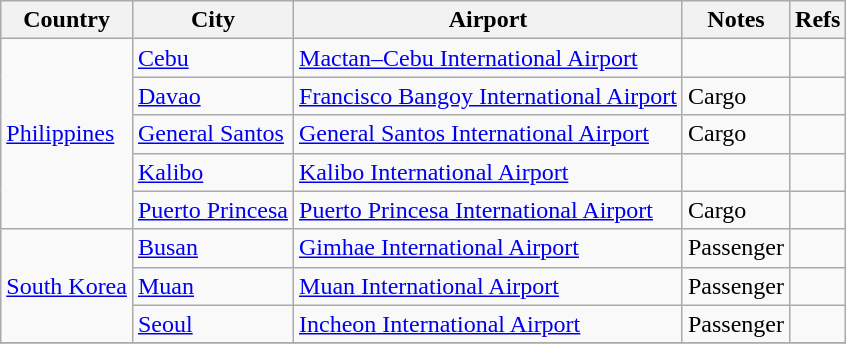<table class="wikitable sortable">
<tr>
<th>Country</th>
<th>City</th>
<th>Airport</th>
<th>Notes</th>
<th>Refs</th>
</tr>
<tr>
<td rowspan="5"><a href='#'>Philippines</a></td>
<td><a href='#'>Cebu</a></td>
<td><a href='#'>Mactan–Cebu International Airport</a></td>
<td></td>
<td align=center></td>
</tr>
<tr>
<td><a href='#'>Davao</a></td>
<td><a href='#'>Francisco Bangoy International Airport</a></td>
<td>Cargo</td>
<td align=center></td>
</tr>
<tr>
<td><a href='#'>General Santos</a></td>
<td><a href='#'>General Santos International Airport</a></td>
<td>Cargo</td>
<td align=center></td>
</tr>
<tr>
<td><a href='#'>Kalibo</a></td>
<td><a href='#'>Kalibo International Airport</a></td>
<td></td>
<td align=center></td>
</tr>
<tr>
<td><a href='#'>Puerto Princesa</a></td>
<td><a href='#'>Puerto Princesa International Airport</a></td>
<td>Cargo</td>
<td align=center></td>
</tr>
<tr>
<td rowspan="3"><a href='#'>South Korea</a></td>
<td><a href='#'>Busan</a></td>
<td><a href='#'>Gimhae International Airport</a></td>
<td>Passenger</td>
<td align=center></td>
</tr>
<tr>
<td><a href='#'>Muan</a></td>
<td><a href='#'>Muan International Airport</a></td>
<td>Passenger</td>
<td align=center></td>
</tr>
<tr>
<td><a href='#'>Seoul</a></td>
<td><a href='#'>Incheon International Airport</a></td>
<td>Passenger</td>
<td align=center></td>
</tr>
<tr>
</tr>
</table>
